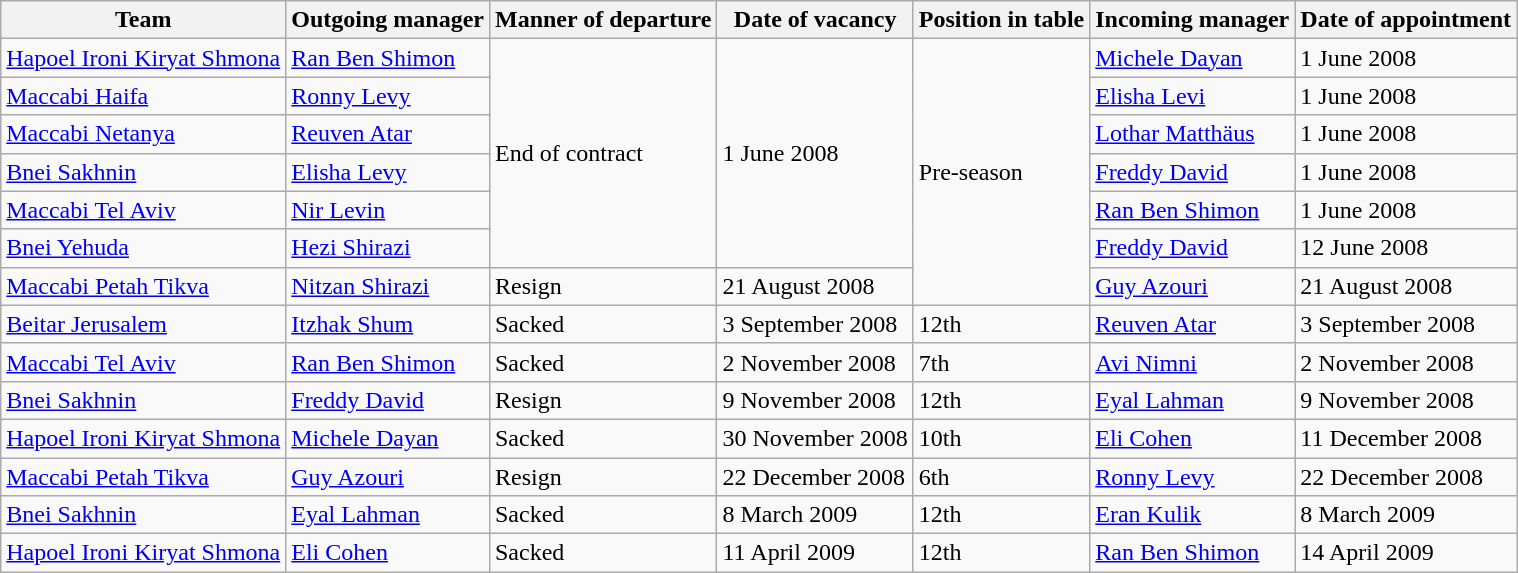<table class="wikitable sortable">
<tr>
<th>Team</th>
<th>Outgoing manager</th>
<th>Manner of departure</th>
<th>Date of vacancy</th>
<th>Position in table</th>
<th>Incoming manager</th>
<th>Date of appointment</th>
</tr>
<tr>
<td><a href='#'>Hapoel Ironi Kiryat Shmona</a></td>
<td> <a href='#'>Ran Ben Shimon</a></td>
<td rowspan="6">End of contract</td>
<td rowspan="6">1 June 2008</td>
<td rowspan="7">Pre-season</td>
<td> <a href='#'>Michele Dayan</a></td>
<td>1 June 2008</td>
</tr>
<tr>
<td><a href='#'>Maccabi Haifa</a></td>
<td> <a href='#'>Ronny Levy</a></td>
<td> <a href='#'>Elisha Levi</a></td>
<td>1 June 2008</td>
</tr>
<tr>
<td><a href='#'>Maccabi Netanya</a></td>
<td> <a href='#'>Reuven Atar</a></td>
<td> <a href='#'>Lothar Matthäus</a></td>
<td>1 June 2008</td>
</tr>
<tr>
<td><a href='#'>Bnei Sakhnin</a></td>
<td> <a href='#'>Elisha Levy</a></td>
<td> <a href='#'>Freddy David</a></td>
<td>1 June 2008</td>
</tr>
<tr>
<td><a href='#'>Maccabi Tel Aviv</a></td>
<td> <a href='#'>Nir Levin</a></td>
<td> <a href='#'>Ran Ben Shimon</a></td>
<td>1 June 2008</td>
</tr>
<tr>
<td><a href='#'>Bnei Yehuda</a></td>
<td> <a href='#'>Hezi Shirazi</a></td>
<td> <a href='#'>Freddy David</a></td>
<td>12 June 2008</td>
</tr>
<tr>
<td><a href='#'>Maccabi Petah Tikva</a></td>
<td> <a href='#'>Nitzan Shirazi</a></td>
<td>Resign</td>
<td>21 August 2008</td>
<td> <a href='#'>Guy Azouri</a></td>
<td>21 August 2008</td>
</tr>
<tr>
<td><a href='#'>Beitar Jerusalem</a></td>
<td> <a href='#'>Itzhak Shum</a></td>
<td>Sacked</td>
<td>3 September 2008</td>
<td>12th</td>
<td> <a href='#'>Reuven Atar</a></td>
<td>3 September 2008</td>
</tr>
<tr>
<td><a href='#'>Maccabi Tel Aviv</a></td>
<td> <a href='#'>Ran Ben Shimon</a></td>
<td>Sacked</td>
<td>2 November 2008</td>
<td>7th</td>
<td> <a href='#'>Avi Nimni</a></td>
<td>2 November 2008</td>
</tr>
<tr>
<td><a href='#'>Bnei Sakhnin</a></td>
<td> <a href='#'>Freddy David</a></td>
<td>Resign</td>
<td>9 November 2008</td>
<td>12th</td>
<td> <a href='#'>Eyal Lahman</a></td>
<td>9 November 2008</td>
</tr>
<tr>
<td><a href='#'>Hapoel Ironi Kiryat Shmona</a></td>
<td> <a href='#'>Michele Dayan</a></td>
<td>Sacked</td>
<td>30 November 2008</td>
<td>10th</td>
<td> <a href='#'>Eli Cohen</a></td>
<td>11 December 2008</td>
</tr>
<tr>
<td><a href='#'>Maccabi Petah Tikva</a></td>
<td> <a href='#'>Guy Azouri</a></td>
<td>Resign</td>
<td>22 December 2008</td>
<td>6th</td>
<td> <a href='#'>Ronny Levy</a></td>
<td>22 December 2008</td>
</tr>
<tr>
<td><a href='#'>Bnei Sakhnin</a></td>
<td> <a href='#'>Eyal Lahman</a></td>
<td>Sacked</td>
<td>8 March 2009</td>
<td>12th</td>
<td> <a href='#'>Eran Kulik</a></td>
<td>8 March 2009</td>
</tr>
<tr>
<td><a href='#'>Hapoel Ironi Kiryat Shmona</a></td>
<td> <a href='#'>Eli Cohen</a></td>
<td>Sacked</td>
<td>11 April 2009</td>
<td>12th</td>
<td> <a href='#'>Ran Ben Shimon</a></td>
<td>14 April 2009</td>
</tr>
</table>
